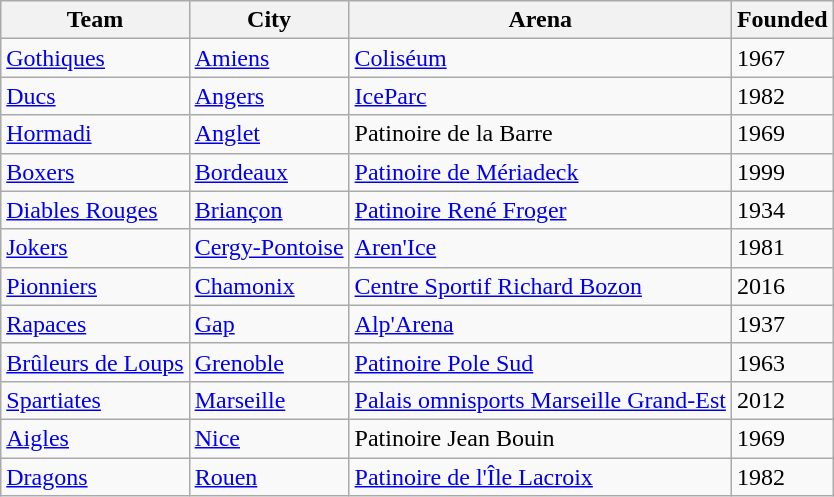<table class="wikitable sortable">
<tr>
<th>Team</th>
<th>City</th>
<th>Arena</th>
<th>Founded</th>
</tr>
<tr>
<td><a href='#'>Gothiques</a></td>
<td><a href='#'>Amiens</a></td>
<td><a href='#'>Coliséum</a></td>
<td>1967</td>
</tr>
<tr>
<td><a href='#'>Ducs</a></td>
<td><a href='#'>Angers</a></td>
<td><a href='#'>IceParc</a></td>
<td>1982</td>
</tr>
<tr>
<td><a href='#'>Hormadi</a></td>
<td><a href='#'>Anglet</a></td>
<td>Patinoire de la Barre</td>
<td>1969</td>
</tr>
<tr>
<td><a href='#'>Boxers</a></td>
<td><a href='#'>Bordeaux</a></td>
<td><a href='#'>Patinoire de Mériadeck</a></td>
<td>1999</td>
</tr>
<tr>
<td><a href='#'>Diables Rouges</a></td>
<td><a href='#'>Briançon</a></td>
<td><a href='#'>Patinoire René Froger</a></td>
<td>1934</td>
</tr>
<tr>
<td><a href='#'>Jokers</a></td>
<td><a href='#'>Cergy-Pontoise</a></td>
<td><a href='#'>Aren'Ice</a></td>
<td>1981</td>
</tr>
<tr>
<td><a href='#'>Pionniers</a></td>
<td><a href='#'>Chamonix</a></td>
<td><a href='#'>Centre Sportif Richard Bozon</a></td>
<td>2016</td>
</tr>
<tr>
<td><a href='#'>Rapaces</a></td>
<td><a href='#'>Gap</a></td>
<td><a href='#'>Alp'Arena</a></td>
<td>1937</td>
</tr>
<tr>
<td><a href='#'>Brûleurs de Loups</a></td>
<td><a href='#'>Grenoble</a></td>
<td><a href='#'>Patinoire Pole Sud</a></td>
<td>1963</td>
</tr>
<tr>
<td><a href='#'>Spartiates</a></td>
<td><a href='#'>Marseille</a></td>
<td><a href='#'>Palais omnisports Marseille Grand-Est</a></td>
<td>2012</td>
</tr>
<tr>
<td><a href='#'>Aigles</a></td>
<td><a href='#'>Nice</a></td>
<td>Patinoire Jean Bouin</td>
<td>1969</td>
</tr>
<tr>
<td><a href='#'>Dragons</a></td>
<td><a href='#'>Rouen</a></td>
<td><a href='#'>Patinoire de l'Île Lacroix</a></td>
<td>1982</td>
</tr>
</table>
